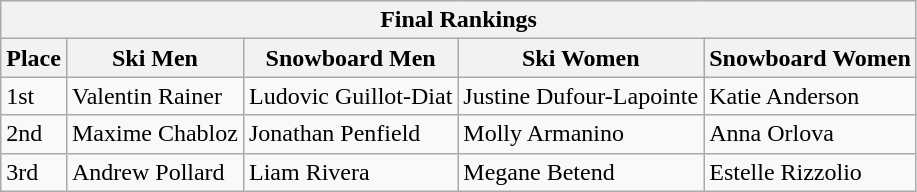<table class="wikitable">
<tr>
<th colspan="5">Final Rankings</th>
</tr>
<tr>
<th>Place</th>
<th>Ski Men</th>
<th>Snowboard Men</th>
<th>Ski Women</th>
<th>Snowboard Women</th>
</tr>
<tr>
<td>1st</td>
<td> Valentin Rainer</td>
<td> Ludovic Guillot-Diat</td>
<td> Justine Dufour-Lapointe</td>
<td> Katie Anderson</td>
</tr>
<tr>
<td>2nd</td>
<td> Maxime Chabloz</td>
<td> Jonathan Penfield</td>
<td> Molly Armanino</td>
<td> Anna Orlova</td>
</tr>
<tr>
<td>3rd</td>
<td> Andrew Pollard</td>
<td> Liam Rivera</td>
<td> Megane Betend</td>
<td> Estelle Rizzolio</td>
</tr>
</table>
